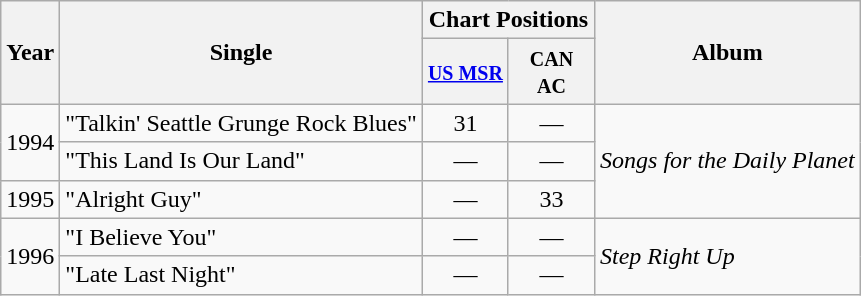<table class="wikitable">
<tr>
<th rowspan="2">Year</th>
<th rowspan="2">Single</th>
<th colspan="2">Chart Positions</th>
<th rowspan="2">Album</th>
</tr>
<tr>
<th width="50"><small><a href='#'>US MSR</a></small></th>
<th width="50"><small>CAN AC</small></th>
</tr>
<tr>
<td rowspan=2>1994</td>
<td>"Talkin' Seattle Grunge Rock Blues"</td>
<td style="text-align:center;">31</td>
<td style="text-align:center;">—</td>
<td rowspan=3><em>Songs for the Daily Planet</em></td>
</tr>
<tr>
<td>"This Land Is Our Land"</td>
<td style="text-align:center;">—</td>
<td style="text-align:center;">—</td>
</tr>
<tr>
<td>1995</td>
<td>"Alright Guy"</td>
<td style="text-align:center;">—</td>
<td style="text-align:center;">33</td>
</tr>
<tr>
<td rowspan=2>1996</td>
<td>"I Believe You"</td>
<td style="text-align:center;">—</td>
<td style="text-align:center;">—</td>
<td rowspan=2><em>Step Right Up</em></td>
</tr>
<tr>
<td>"Late Last Night"</td>
<td style="text-align:center;">—</td>
<td style="text-align:center;">—</td>
</tr>
</table>
